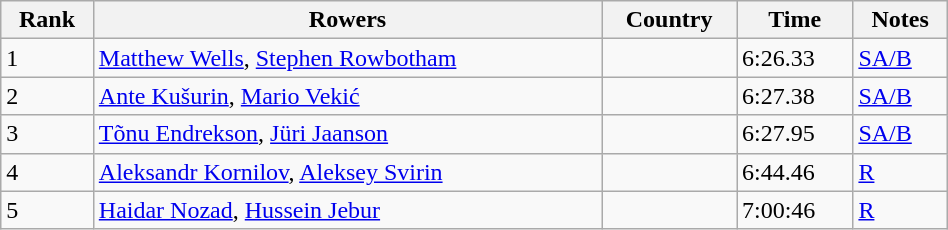<table class="wikitable sortable" width=50%>
<tr>
<th>Rank</th>
<th>Rowers</th>
<th>Country</th>
<th>Time</th>
<th>Notes</th>
</tr>
<tr>
<td>1</td>
<td><a href='#'>Matthew Wells</a>, <a href='#'>Stephen Rowbotham</a></td>
<td></td>
<td>6:26.33</td>
<td><a href='#'>SA/B</a></td>
</tr>
<tr>
<td>2</td>
<td><a href='#'>Ante Kušurin</a>, <a href='#'>Mario Vekić</a></td>
<td></td>
<td>6:27.38</td>
<td><a href='#'>SA/B</a></td>
</tr>
<tr>
<td>3</td>
<td><a href='#'>Tõnu Endrekson</a>, <a href='#'>Jüri Jaanson</a></td>
<td></td>
<td>6:27.95</td>
<td><a href='#'>SA/B</a></td>
</tr>
<tr>
<td>4</td>
<td><a href='#'>Aleksandr Kornilov</a>, <a href='#'>Aleksey Svirin</a></td>
<td></td>
<td>6:44.46</td>
<td><a href='#'>R</a></td>
</tr>
<tr>
<td>5</td>
<td><a href='#'>Haidar Nozad</a>, <a href='#'>Hussein Jebur</a></td>
<td></td>
<td>7:00:46</td>
<td><a href='#'>R</a></td>
</tr>
</table>
